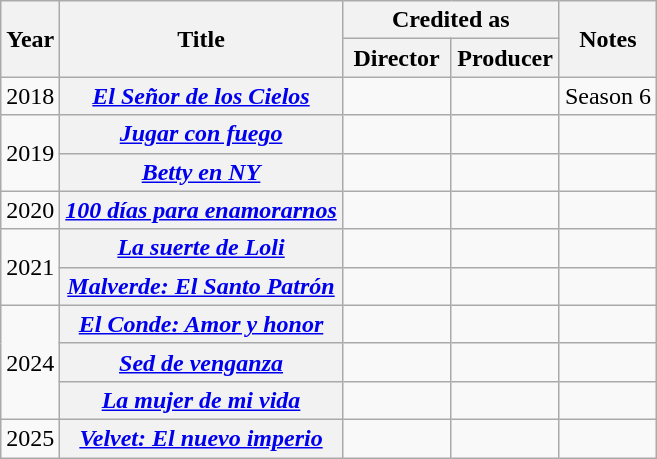<table class="wikitable plainrowheaders" style="text-align:center">
<tr>
<th scope="col" rowspan="2">Year</th>
<th rowspan="2" scope="col">Title</th>
<th scope="col" colspan="2">Credited as</th>
<th scope="col" rowspan="2" class="unsortable">Notes</th>
</tr>
<tr>
<th width="65">Director</th>
<th width="65">Producer</th>
</tr>
<tr>
<td>2018</td>
<th scope=row><em><a href='#'>El Señor de los Cielos</a></em></th>
<td></td>
<td></td>
<td>Season 6</td>
</tr>
<tr>
<td rowspan=2>2019</td>
<th scope=row><em><a href='#'>Jugar con fuego</a></em></th>
<td></td>
<td></td>
<td></td>
</tr>
<tr>
<th scope=row><em><a href='#'>Betty en NY</a></em></th>
<td></td>
<td></td>
<td></td>
</tr>
<tr>
<td>2020</td>
<th scope=row><em><a href='#'>100 días para enamorarnos</a></em></th>
<td></td>
<td></td>
<td></td>
</tr>
<tr>
<td rowspan=2>2021</td>
<th scope=row><em><a href='#'>La suerte de Loli</a></em></th>
<td></td>
<td></td>
<td></td>
</tr>
<tr>
<th scope=row><em><a href='#'>Malverde: El Santo Patrón</a></em></th>
<td></td>
<td></td>
<td></td>
</tr>
<tr>
<td rowspan=3>2024</td>
<th scope=row><em><a href='#'>El Conde: Amor y honor</a></em></th>
<td></td>
<td></td>
<td></td>
</tr>
<tr>
<th scope=row><em><a href='#'>Sed de venganza</a></em></th>
<td></td>
<td></td>
<td></td>
</tr>
<tr>
<th scope=row><em><a href='#'>La mujer de mi vida</a></em></th>
<td></td>
<td></td>
<td></td>
</tr>
<tr>
<td>2025</td>
<th scope=row><em><a href='#'>Velvet: El nuevo imperio</a></em></th>
<td></td>
<td></td>
<td></td>
</tr>
</table>
